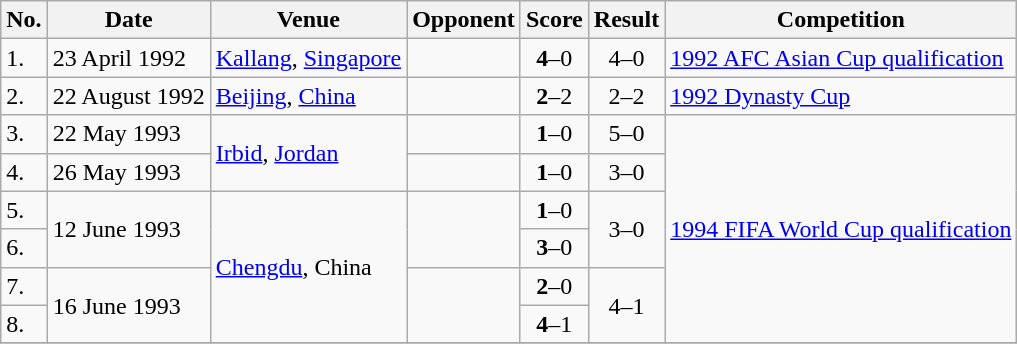<table class="wikitable">
<tr>
<th>No.</th>
<th>Date</th>
<th>Venue</th>
<th>Opponent</th>
<th>Score</th>
<th>Result</th>
<th>Competition</th>
</tr>
<tr>
<td>1.</td>
<td>23 April 1992</td>
<td><a href='#'>Kallang</a>, <a href='#'>Singapore</a></td>
<td></td>
<td align=center><strong>4</strong>–0</td>
<td align=center>4–0</td>
<td><a href='#'>1992 AFC Asian Cup qualification</a></td>
</tr>
<tr>
<td>2.</td>
<td>22 August 1992</td>
<td><a href='#'>Beijing</a>, <a href='#'>China</a></td>
<td></td>
<td align=center><strong>2</strong>–2</td>
<td align=center>2–2</td>
<td><a href='#'>1992 Dynasty Cup</a></td>
</tr>
<tr>
<td>3.</td>
<td>22 May 1993</td>
<td rowspan=2><a href='#'>Irbid</a>, <a href='#'>Jordan</a></td>
<td></td>
<td align=center><strong>1</strong>–0</td>
<td align=center>5–0</td>
<td rowspan=6><a href='#'>1994 FIFA World Cup qualification</a></td>
</tr>
<tr>
<td>4.</td>
<td>26 May 1993</td>
<td></td>
<td align=center><strong>1</strong>–0</td>
<td align=center>3–0</td>
</tr>
<tr>
<td>5.</td>
<td rowspan=2>12 June 1993</td>
<td rowspan=4><a href='#'>Chengdu</a>, China</td>
<td rowspan=2></td>
<td align=center><strong>1</strong>–0</td>
<td rowspan=2 align=center>3–0</td>
</tr>
<tr>
<td>6.</td>
<td align=center><strong>3</strong>–0</td>
</tr>
<tr>
<td>7.</td>
<td rowspan=2>16 June 1993</td>
<td rowspan=2></td>
<td align=center><strong>2</strong>–0</td>
<td rowspan=2 align=center>4–1</td>
</tr>
<tr>
<td>8.</td>
<td align=center><strong>4</strong>–1</td>
</tr>
<tr>
</tr>
</table>
